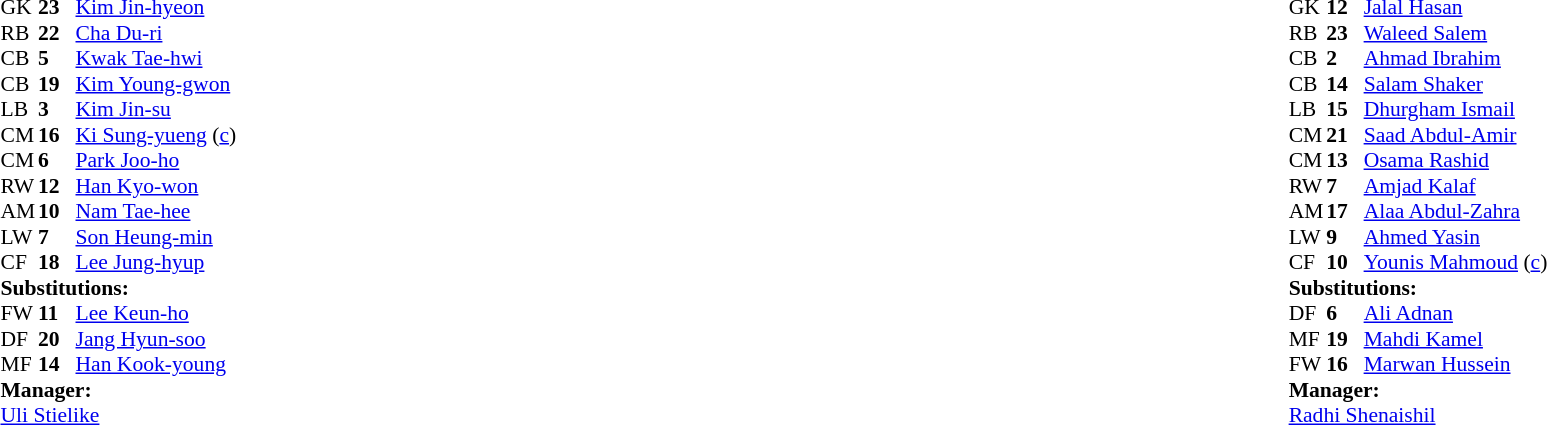<table width="100%">
<tr>
<td valign="top" width="40%"><br><table style="font-size:90%;" cellspacing="0" cellpadding="0">
<tr>
<th width="25"></th>
<th width="25"></th>
</tr>
<tr>
<td>GK</td>
<td><strong>23</strong></td>
<td><a href='#'>Kim Jin-hyeon</a></td>
</tr>
<tr>
<td>RB</td>
<td><strong>22</strong></td>
<td><a href='#'>Cha Du-ri</a></td>
</tr>
<tr>
<td>CB</td>
<td><strong>5</strong></td>
<td><a href='#'>Kwak Tae-hwi</a></td>
</tr>
<tr>
<td>CB</td>
<td><strong>19</strong></td>
<td><a href='#'>Kim Young-gwon</a></td>
</tr>
<tr>
<td>LB</td>
<td><strong>3</strong></td>
<td><a href='#'>Kim Jin-su</a></td>
<td></td>
</tr>
<tr>
<td>CM</td>
<td><strong>16</strong></td>
<td><a href='#'>Ki Sung-yueng</a> (<a href='#'>c</a>)</td>
<td></td>
<td></td>
</tr>
<tr>
<td>CM</td>
<td><strong>6</strong></td>
<td><a href='#'>Park Joo-ho</a></td>
<td></td>
</tr>
<tr>
<td>RW</td>
<td><strong>12</strong></td>
<td><a href='#'>Han Kyo-won</a></td>
<td></td>
<td></td>
</tr>
<tr>
<td>AM</td>
<td><strong>10</strong></td>
<td><a href='#'>Nam Tae-hee</a></td>
<td></td>
<td></td>
</tr>
<tr>
<td>LW</td>
<td><strong>7</strong></td>
<td><a href='#'>Son Heung-min</a></td>
</tr>
<tr>
<td>CF</td>
<td><strong>18</strong></td>
<td><a href='#'>Lee Jung-hyup</a></td>
</tr>
<tr>
<td colspan=3><strong>Substitutions:</strong></td>
</tr>
<tr>
<td>FW</td>
<td><strong>11</strong></td>
<td><a href='#'>Lee Keun-ho</a></td>
<td></td>
<td></td>
</tr>
<tr>
<td>DF</td>
<td><strong>20</strong></td>
<td><a href='#'>Jang Hyun-soo</a></td>
<td></td>
<td></td>
</tr>
<tr>
<td>MF</td>
<td><strong>14</strong></td>
<td><a href='#'>Han Kook-young</a></td>
<td></td>
<td></td>
</tr>
<tr>
<td colspan=3><strong>Manager:</strong></td>
</tr>
<tr>
<td colspan=4> <a href='#'>Uli Stielike</a></td>
</tr>
</table>
</td>
<td valign="top"></td>
<td valign="top" width="50%"><br><table style="font-size:90%;" cellspacing="0" cellpadding="0" align="center">
<tr>
<th width=25></th>
<th width=25></th>
</tr>
<tr>
<td>GK</td>
<td><strong>12</strong></td>
<td><a href='#'>Jalal Hasan</a></td>
</tr>
<tr>
<td>RB</td>
<td><strong>23</strong></td>
<td><a href='#'>Waleed Salem</a></td>
</tr>
<tr>
<td>CB</td>
<td><strong>2</strong></td>
<td><a href='#'>Ahmad Ibrahim</a></td>
</tr>
<tr>
<td>CB</td>
<td><strong>14</strong></td>
<td><a href='#'>Salam Shaker</a></td>
</tr>
<tr>
<td>LB</td>
<td><strong>15</strong></td>
<td><a href='#'>Dhurgham Ismail</a></td>
</tr>
<tr>
<td>CM</td>
<td><strong>21</strong></td>
<td><a href='#'>Saad Abdul-Amir</a></td>
</tr>
<tr>
<td>CM</td>
<td><strong>13</strong></td>
<td><a href='#'>Osama Rashid</a></td>
<td></td>
<td></td>
</tr>
<tr>
<td>RW</td>
<td><strong>7</strong></td>
<td><a href='#'>Amjad Kalaf</a></td>
</tr>
<tr>
<td>AM</td>
<td><strong>17</strong></td>
<td><a href='#'>Alaa Abdul-Zahra</a></td>
<td></td>
<td></td>
</tr>
<tr>
<td>LW</td>
<td><strong>9</strong></td>
<td><a href='#'>Ahmed Yasin</a></td>
<td></td>
<td></td>
</tr>
<tr>
<td>CF</td>
<td><strong>10</strong></td>
<td><a href='#'>Younis Mahmoud</a> (<a href='#'>c</a>)</td>
</tr>
<tr>
<td colspan=3><strong>Substitutions:</strong></td>
</tr>
<tr>
<td>DF</td>
<td><strong>6</strong></td>
<td><a href='#'>Ali Adnan</a></td>
<td></td>
<td></td>
</tr>
<tr>
<td>MF</td>
<td><strong>19</strong></td>
<td><a href='#'>Mahdi Kamel</a></td>
<td></td>
<td></td>
</tr>
<tr>
<td>FW</td>
<td><strong>16</strong></td>
<td><a href='#'>Marwan Hussein</a></td>
<td></td>
<td></td>
</tr>
<tr>
<td colspan=3><strong>Manager:</strong></td>
</tr>
<tr>
<td colspan=4><a href='#'>Radhi Shenaishil</a></td>
</tr>
</table>
</td>
</tr>
</table>
